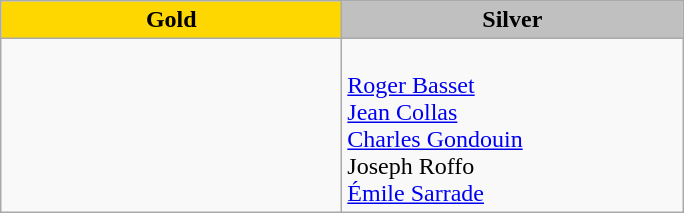<table class="wikitable">
<tr>
<th style="background-color:gold;">Gold</th>
<th style="background-color:silver;">Silver</th>
</tr>
<tr valign=top>
<td width=220><br> <br>  <br>  <br>  <br>  <br> </td>
<td width=220><br><a href='#'>Roger Basset</a> <br> <a href='#'>Jean Collas</a> <br> <a href='#'>Charles Gondouin</a> <br> Joseph Roffo <br> <a href='#'>Émile Sarrade</a> <br> </td>
</tr>
</table>
